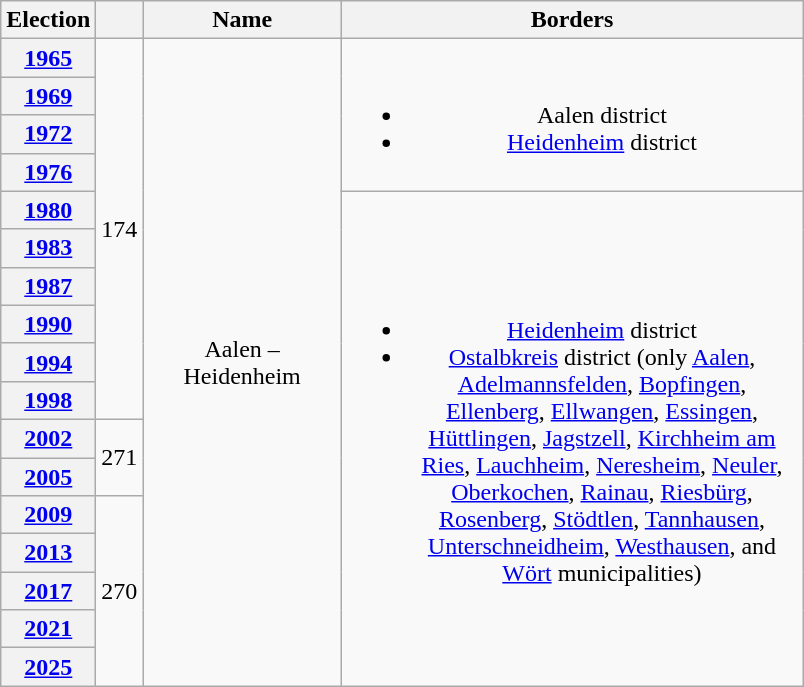<table class=wikitable style="text-align:center">
<tr>
<th>Election</th>
<th></th>
<th width=125px>Name</th>
<th width=300px>Borders</th>
</tr>
<tr>
<th><a href='#'>1965</a></th>
<td rowspan=10>174</td>
<td rowspan=17>Aalen – Heidenheim</td>
<td rowspan=4><br><ul><li>Aalen district</li><li><a href='#'>Heidenheim</a> district</li></ul></td>
</tr>
<tr>
<th><a href='#'>1969</a></th>
</tr>
<tr>
<th><a href='#'>1972</a></th>
</tr>
<tr>
<th><a href='#'>1976</a></th>
</tr>
<tr>
<th><a href='#'>1980</a></th>
<td rowspan=13><br><ul><li><a href='#'>Heidenheim</a> district</li><li><a href='#'>Ostalbkreis</a> district (only <a href='#'>Aalen</a>, <a href='#'>Adelmannsfelden</a>, <a href='#'>Bopfingen</a>, <a href='#'>Ellenberg</a>, <a href='#'>Ellwangen</a>, <a href='#'>Essingen</a>, <a href='#'>Hüttlingen</a>, <a href='#'>Jagstzell</a>, <a href='#'>Kirchheim am Ries</a>, <a href='#'>Lauchheim</a>, <a href='#'>Neresheim</a>, <a href='#'>Neuler</a>, <a href='#'>Oberkochen</a>, <a href='#'>Rainau</a>, <a href='#'>Riesbürg</a>, <a href='#'>Rosenberg</a>, <a href='#'>Stödtlen</a>, <a href='#'>Tannhausen</a>, <a href='#'>Unterschneidheim</a>, <a href='#'>Westhausen</a>, and <a href='#'>Wört</a> municipalities)</li></ul></td>
</tr>
<tr>
<th><a href='#'>1983</a></th>
</tr>
<tr>
<th><a href='#'>1987</a></th>
</tr>
<tr>
<th><a href='#'>1990</a></th>
</tr>
<tr>
<th><a href='#'>1994</a></th>
</tr>
<tr>
<th><a href='#'>1998</a></th>
</tr>
<tr>
<th><a href='#'>2002</a></th>
<td rowspan=2>271</td>
</tr>
<tr>
<th><a href='#'>2005</a></th>
</tr>
<tr>
<th><a href='#'>2009</a></th>
<td rowspan=5>270</td>
</tr>
<tr>
<th><a href='#'>2013</a></th>
</tr>
<tr>
<th><a href='#'>2017</a></th>
</tr>
<tr>
<th><a href='#'>2021</a></th>
</tr>
<tr>
<th><a href='#'>2025</a></th>
</tr>
</table>
